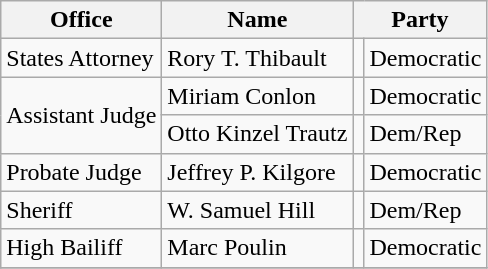<table class="wikitable sortable">
<tr>
<th>Office</th>
<th>Name</th>
<th colspan="2">Party</th>
</tr>
<tr>
<td>States Attorney</td>
<td>Rory T. Thibault</td>
<td></td>
<td>Democratic</td>
</tr>
<tr>
<td rowspan=2>Assistant Judge</td>
<td>Miriam Conlon</td>
<td></td>
<td>Democratic</td>
</tr>
<tr>
<td>Otto Kinzel Trautz</td>
<td></td>
<td>Dem/Rep</td>
</tr>
<tr>
<td>Probate Judge</td>
<td>Jeffrey P. Kilgore</td>
<td></td>
<td>Democratic</td>
</tr>
<tr>
<td>Sheriff</td>
<td>W. Samuel Hill</td>
<td></td>
<td>Dem/Rep</td>
</tr>
<tr>
<td>High Bailiff</td>
<td>Marc Poulin</td>
<td></td>
<td>Democratic</td>
</tr>
<tr>
</tr>
</table>
